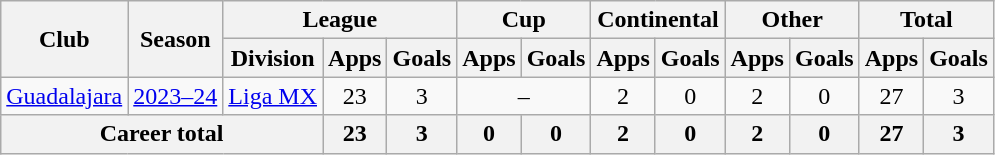<table class=wikitable style=text-align:center>
<tr>
<th rowspan="2">Club</th>
<th rowspan="2">Season</th>
<th colspan="3">League</th>
<th colspan="2">Cup</th>
<th colspan="2">Continental</th>
<th colspan="2">Other</th>
<th colspan="2">Total</th>
</tr>
<tr>
<th>Division</th>
<th>Apps</th>
<th>Goals</th>
<th>Apps</th>
<th>Goals</th>
<th>Apps</th>
<th>Goals</th>
<th>Apps</th>
<th>Goals</th>
<th>Apps</th>
<th>Goals</th>
</tr>
<tr>
<td rowspan="1"><a href='#'>Guadalajara</a></td>
<td><a href='#'>2023–24</a></td>
<td rowspan="1"><a href='#'>Liga MX</a></td>
<td>23</td>
<td>3</td>
<td colspan="2">–</td>
<td>2</td>
<td>0</td>
<td>2</td>
<td>0</td>
<td>27</td>
<td>3</td>
</tr>
<tr>
<th colspan="3"><strong>Career total</strong></th>
<th>23</th>
<th>3</th>
<th>0</th>
<th>0</th>
<th>2</th>
<th>0</th>
<th>2</th>
<th>0</th>
<th>27</th>
<th>3</th>
</tr>
</table>
